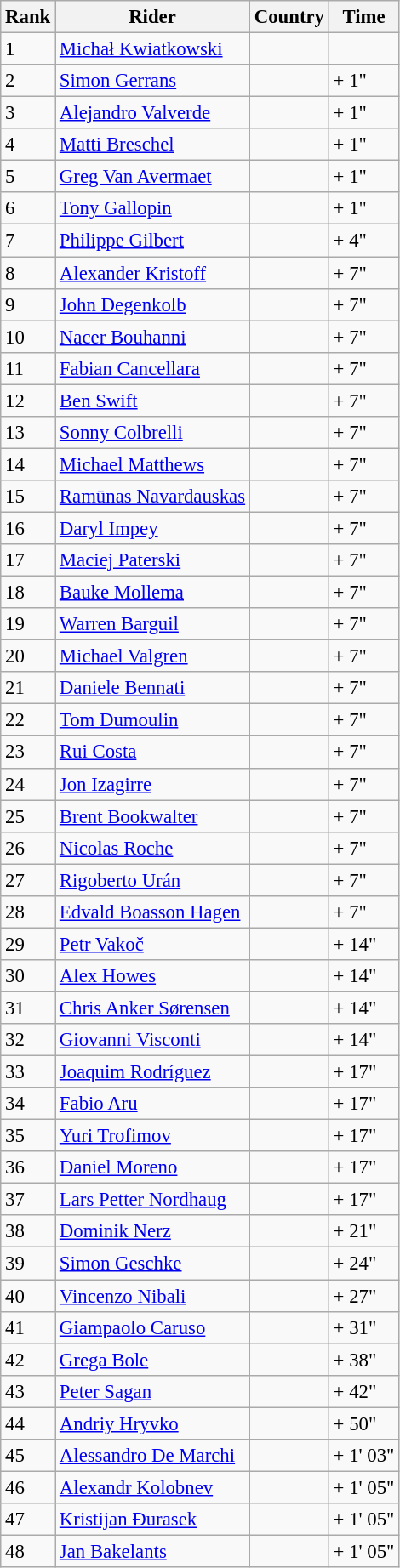<table class="wikitable" style="font-size:95%; text-align:left;">
<tr>
<th>Rank</th>
<th>Rider</th>
<th>Country</th>
<th>Time</th>
</tr>
<tr>
<td>1</td>
<td><a href='#'>Michał Kwiatkowski</a></td>
<td></td>
<td></td>
</tr>
<tr>
<td>2</td>
<td><a href='#'>Simon Gerrans</a></td>
<td></td>
<td>+ 1"</td>
</tr>
<tr>
<td>3</td>
<td><a href='#'>Alejandro Valverde</a></td>
<td></td>
<td>+ 1"</td>
</tr>
<tr>
<td>4</td>
<td><a href='#'>Matti Breschel</a></td>
<td></td>
<td>+ 1"</td>
</tr>
<tr>
<td>5</td>
<td><a href='#'>Greg Van Avermaet</a></td>
<td></td>
<td>+ 1"</td>
</tr>
<tr>
<td>6</td>
<td><a href='#'>Tony Gallopin</a></td>
<td></td>
<td>+ 1"</td>
</tr>
<tr>
<td>7</td>
<td><a href='#'>Philippe Gilbert</a></td>
<td></td>
<td>+ 4"</td>
</tr>
<tr>
<td>8</td>
<td><a href='#'>Alexander Kristoff</a></td>
<td></td>
<td>+ 7"</td>
</tr>
<tr>
<td>9</td>
<td><a href='#'>John Degenkolb</a></td>
<td></td>
<td>+ 7"</td>
</tr>
<tr>
<td>10</td>
<td><a href='#'>Nacer Bouhanni</a></td>
<td></td>
<td>+ 7"</td>
</tr>
<tr>
<td>11</td>
<td><a href='#'>Fabian Cancellara</a></td>
<td></td>
<td>+ 7"</td>
</tr>
<tr>
<td>12</td>
<td><a href='#'>Ben Swift</a></td>
<td></td>
<td>+ 7"</td>
</tr>
<tr>
<td>13</td>
<td><a href='#'>Sonny Colbrelli</a></td>
<td></td>
<td>+ 7"</td>
</tr>
<tr>
<td>14</td>
<td><a href='#'>Michael Matthews</a></td>
<td></td>
<td>+ 7"</td>
</tr>
<tr>
<td>15</td>
<td><a href='#'>Ramūnas Navardauskas</a></td>
<td></td>
<td>+ 7"</td>
</tr>
<tr>
<td>16</td>
<td><a href='#'>Daryl Impey</a></td>
<td></td>
<td>+ 7"</td>
</tr>
<tr>
<td>17</td>
<td><a href='#'>Maciej Paterski</a></td>
<td></td>
<td>+ 7"</td>
</tr>
<tr>
<td>18</td>
<td><a href='#'>Bauke Mollema</a></td>
<td></td>
<td>+ 7"</td>
</tr>
<tr>
<td>19</td>
<td><a href='#'>Warren Barguil</a></td>
<td></td>
<td>+ 7"</td>
</tr>
<tr>
<td>20</td>
<td><a href='#'>Michael Valgren</a></td>
<td></td>
<td>+ 7"</td>
</tr>
<tr>
<td>21</td>
<td><a href='#'>Daniele Bennati</a></td>
<td></td>
<td>+ 7"</td>
</tr>
<tr>
<td>22</td>
<td><a href='#'>Tom Dumoulin</a></td>
<td></td>
<td>+ 7"</td>
</tr>
<tr>
<td>23</td>
<td><a href='#'>Rui Costa</a></td>
<td></td>
<td>+ 7"</td>
</tr>
<tr>
<td>24</td>
<td><a href='#'>Jon Izagirre</a></td>
<td></td>
<td>+ 7"</td>
</tr>
<tr>
<td>25</td>
<td><a href='#'>Brent Bookwalter</a></td>
<td></td>
<td>+ 7"</td>
</tr>
<tr>
<td>26</td>
<td><a href='#'>Nicolas Roche</a></td>
<td></td>
<td>+ 7"</td>
</tr>
<tr>
<td>27</td>
<td><a href='#'>Rigoberto Urán</a></td>
<td></td>
<td>+ 7"</td>
</tr>
<tr>
<td>28</td>
<td><a href='#'>Edvald Boasson Hagen</a></td>
<td></td>
<td>+ 7"</td>
</tr>
<tr>
<td>29</td>
<td><a href='#'>Petr Vakoč</a></td>
<td></td>
<td>+ 14"</td>
</tr>
<tr>
<td>30</td>
<td><a href='#'>Alex Howes</a></td>
<td></td>
<td>+ 14"</td>
</tr>
<tr>
<td>31</td>
<td><a href='#'>Chris Anker Sørensen</a></td>
<td></td>
<td>+ 14"</td>
</tr>
<tr>
<td>32</td>
<td><a href='#'>Giovanni Visconti</a></td>
<td></td>
<td>+ 14"</td>
</tr>
<tr>
<td>33</td>
<td><a href='#'>Joaquim Rodríguez</a></td>
<td></td>
<td>+ 17"</td>
</tr>
<tr>
<td>34</td>
<td><a href='#'>Fabio Aru</a></td>
<td></td>
<td>+ 17"</td>
</tr>
<tr>
<td>35</td>
<td><a href='#'>Yuri Trofimov</a></td>
<td></td>
<td>+ 17"</td>
</tr>
<tr>
<td>36</td>
<td><a href='#'>Daniel Moreno</a></td>
<td></td>
<td>+ 17"</td>
</tr>
<tr>
<td>37</td>
<td><a href='#'>Lars Petter Nordhaug</a></td>
<td></td>
<td>+ 17"</td>
</tr>
<tr>
<td>38</td>
<td><a href='#'>Dominik Nerz</a></td>
<td></td>
<td>+ 21"</td>
</tr>
<tr>
<td>39</td>
<td><a href='#'>Simon Geschke</a></td>
<td></td>
<td>+ 24"</td>
</tr>
<tr>
<td>40</td>
<td><a href='#'>Vincenzo Nibali</a></td>
<td></td>
<td>+ 27"</td>
</tr>
<tr>
<td>41</td>
<td><a href='#'>Giampaolo Caruso</a></td>
<td></td>
<td>+ 31"</td>
</tr>
<tr>
<td>42</td>
<td><a href='#'>Grega Bole</a></td>
<td></td>
<td>+ 38"</td>
</tr>
<tr>
<td>43</td>
<td><a href='#'>Peter Sagan</a></td>
<td></td>
<td>+ 42"</td>
</tr>
<tr>
<td>44</td>
<td><a href='#'>Andriy Hryvko</a></td>
<td></td>
<td>+ 50"</td>
</tr>
<tr>
<td>45</td>
<td><a href='#'>Alessandro De Marchi</a></td>
<td></td>
<td>+ 1' 03"</td>
</tr>
<tr>
<td>46</td>
<td><a href='#'>Alexandr Kolobnev</a></td>
<td></td>
<td>+ 1' 05"</td>
</tr>
<tr>
<td>47</td>
<td><a href='#'>Kristijan Đurasek</a></td>
<td></td>
<td>+ 1' 05"</td>
</tr>
<tr>
<td>48</td>
<td><a href='#'>Jan Bakelants</a></td>
<td></td>
<td>+ 1' 05"</td>
</tr>
</table>
